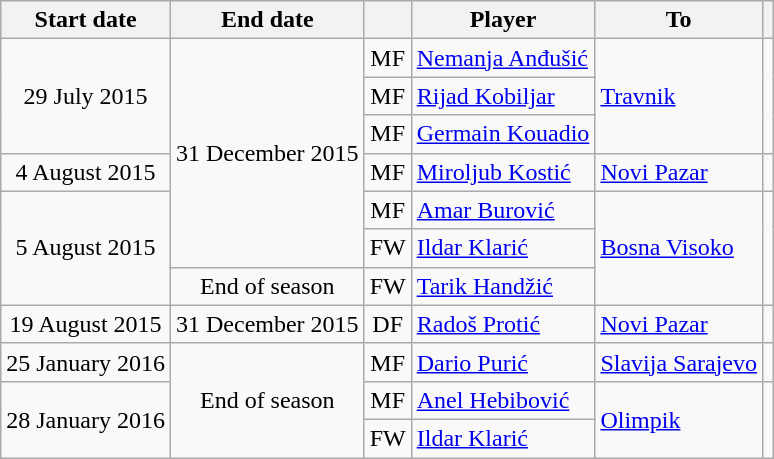<table class="wikitable" style="text-align:center;">
<tr>
<th>Start date</th>
<th>End date</th>
<th></th>
<th>Player</th>
<th>To</th>
<th></th>
</tr>
<tr>
<td rowspan=3>29 July 2015</td>
<td rowspan=6>31 December 2015</td>
<td>MF</td>
<td style="text-align:left"> <a href='#'>Nemanja Anđušić</a></td>
<td style="text-align:left" rowspan=3> <a href='#'>Travnik</a></td>
<td rowspan=3></td>
</tr>
<tr>
<td>MF</td>
<td style="text-align:left"> <a href='#'>Rijad Kobiljar</a></td>
</tr>
<tr>
<td>MF</td>
<td style="text-align:left"> <a href='#'>Germain Kouadio</a></td>
</tr>
<tr>
<td>4 August 2015</td>
<td>MF</td>
<td style="text-align:left"> <a href='#'>Miroljub Kostić</a></td>
<td style="text-align:left"> <a href='#'>Novi Pazar</a></td>
<td></td>
</tr>
<tr>
<td rowspan=3>5 August 2015</td>
<td>MF</td>
<td style="text-align:left"> <a href='#'>Amar Burović</a></td>
<td style="text-align:left" rowspan=3> <a href='#'>Bosna Visoko</a></td>
<td rowspan=3></td>
</tr>
<tr>
<td>FW</td>
<td style="text-align:left"> <a href='#'>Ildar Klarić</a></td>
</tr>
<tr>
<td>End of season</td>
<td>FW</td>
<td style="text-align:left"> <a href='#'>Tarik Handžić</a></td>
</tr>
<tr>
<td>19 August 2015</td>
<td>31 December 2015</td>
<td>DF</td>
<td style="text-align:left"> <a href='#'>Radoš Protić</a></td>
<td style="text-align:left"> <a href='#'>Novi Pazar</a></td>
<td></td>
</tr>
<tr>
<td>25 January 2016</td>
<td rowspan=3>End of season</td>
<td>MF</td>
<td style="text-align:left"> <a href='#'>Dario Purić</a></td>
<td style="text-align:left"> <a href='#'>Slavija Sarajevo</a></td>
<td></td>
</tr>
<tr>
<td rowspan=2>28 January 2016</td>
<td>MF</td>
<td style="text-align:left"> <a href='#'>Anel Hebibović</a></td>
<td style="text-align:left" rowspan=2> <a href='#'>Olimpik</a></td>
<td rowspan=2></td>
</tr>
<tr>
<td>FW</td>
<td style="text-align:left"> <a href='#'>Ildar Klarić</a></td>
</tr>
</table>
